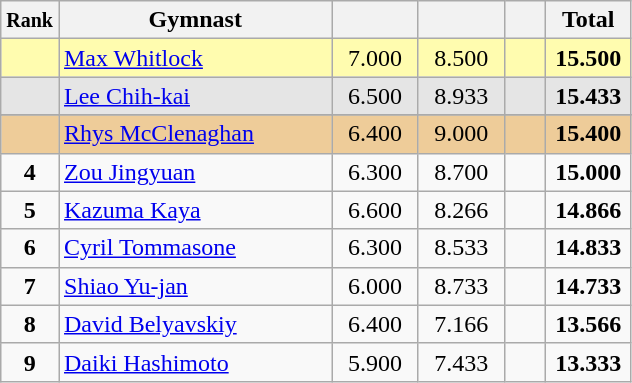<table style="text-align:center;" class="wikitable sortable">
<tr>
<th scope="col" style="width:15px;"><small>Rank</small></th>
<th scope="col" style="width:175px;">Gymnast</th>
<th scope="col" style="width:50px;"><small></small></th>
<th scope="col" style="width:50px;"><small></small></th>
<th scope="col" style="width:20px;"><small></small></th>
<th scope="col" style="width:50px;">Total</th>
</tr>
<tr style="background:#fffcaf;">
<td scope="row" style="text-align:center"><strong></strong></td>
<td style="text-align:left;"> <a href='#'>Max Whitlock</a></td>
<td>7.000</td>
<td>8.500</td>
<td></td>
<td><strong>15.500</strong></td>
</tr>
<tr style="background:#e5e5e5;">
<td scope="row" style="text-align:center"><strong></strong></td>
<td style="text-align:left;"> <a href='#'>Lee Chih-kai</a></td>
<td>6.500</td>
<td>8.933</td>
<td></td>
<td><strong>15.433</strong></td>
</tr>
<tr>
</tr>
<tr style="background:#ec9;">
<td scope="row" style="text-align:center"><strong></strong></td>
<td style="text-align:left;"> <a href='#'>Rhys McClenaghan</a></td>
<td>6.400</td>
<td>9.000</td>
<td></td>
<td><strong>15.400</strong></td>
</tr>
<tr>
<td scope="row" style="text-align:center"><strong>4</strong></td>
<td style="text-align:left;"> <a href='#'>Zou Jingyuan</a></td>
<td>6.300</td>
<td>8.700</td>
<td></td>
<td><strong>15.000</strong></td>
</tr>
<tr>
<td scope="row" style="text-align:center"><strong>5</strong></td>
<td style="text-align:left;"> <a href='#'>Kazuma Kaya</a></td>
<td>6.600</td>
<td>8.266</td>
<td></td>
<td><strong>14.866</strong></td>
</tr>
<tr>
<td scope="row" style="text-align:center"><strong>6</strong></td>
<td style="text-align:left;"> <a href='#'>Cyril Tommasone</a></td>
<td>6.300</td>
<td>8.533</td>
<td></td>
<td><strong>14.833</strong></td>
</tr>
<tr>
<td scope="row" style="text-align:center"><strong>7</strong></td>
<td style="text-align:left;"> <a href='#'>Shiao Yu-jan</a></td>
<td>6.000</td>
<td>8.733</td>
<td></td>
<td><strong>14.733</strong></td>
</tr>
<tr>
<td scope="row" style="text-align:center"><strong>8</strong></td>
<td style="text-align:left;"> <a href='#'>David Belyavskiy</a></td>
<td>6.400</td>
<td>7.166</td>
<td></td>
<td><strong>13.566</strong></td>
</tr>
<tr>
<td scope="row" style="text-align:center"><strong>9</strong></td>
<td style="text-align:left;"> <a href='#'>Daiki Hashimoto</a></td>
<td>5.900</td>
<td>7.433</td>
<td></td>
<td><strong>13.333</strong></td>
</tr>
</table>
